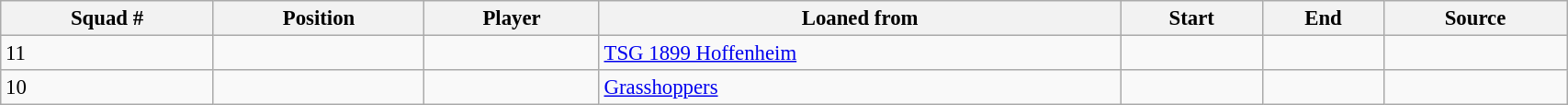<table class="wikitable sortable" style="width:90%; text-align:center; font-size:95%; text-align:left;">
<tr>
<th>Squad #</th>
<th>Position</th>
<th>Player</th>
<th>Loaned from</th>
<th>Start</th>
<th>End</th>
<th>Source</th>
</tr>
<tr>
<td>11</td>
<td></td>
<td></td>
<td> <a href='#'>TSG 1899 Hoffenheim</a></td>
<td></td>
<td></td>
<td></td>
</tr>
<tr>
<td>10</td>
<td></td>
<td></td>
<td> <a href='#'>Grasshoppers</a></td>
<td></td>
<td></td>
<td></td>
</tr>
</table>
